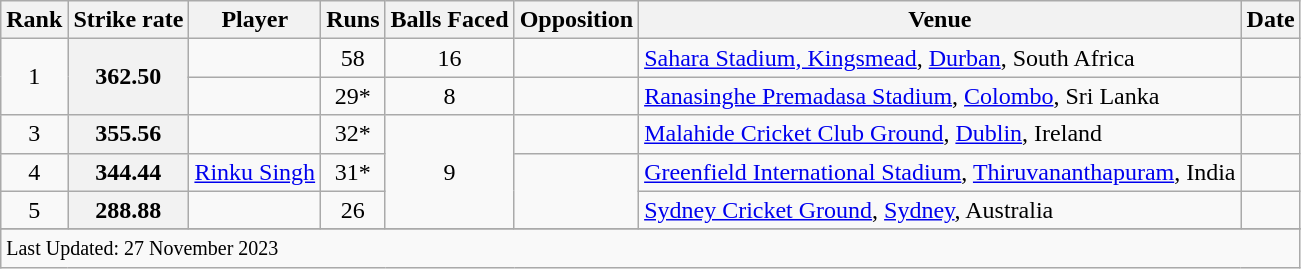<table class="wikitable sortable">
<tr>
<th scope=col>Rank</th>
<th scope=col>Strike rate</th>
<th scope=col>Player</th>
<th scope=col>Runs</th>
<th scope=col>Balls Faced</th>
<th scope=col>Opposition</th>
<th scope=col>Venue</th>
<th scope=col>Date</th>
</tr>
<tr>
<td align=center rowspan=2>1</td>
<th scope=row style=text-align:center; rowspan=2>362.50</th>
<td></td>
<td align=center>58</td>
<td align=center>16</td>
<td></td>
<td><a href='#'>Sahara Stadium, Kingsmead</a>, <a href='#'>Durban</a>, South Africa</td>
<td> </td>
</tr>
<tr>
<td></td>
<td align=center>29*</td>
<td align=center>8</td>
<td></td>
<td><a href='#'>Ranasinghe Premadasa Stadium</a>, <a href='#'>Colombo</a>, Sri Lanka</td>
<td></td>
</tr>
<tr>
<td align=center>3</td>
<th scope=row style=text-align:center;>355.56</th>
<td></td>
<td align=center>32*</td>
<td align=center rowspan=3>9</td>
<td></td>
<td><a href='#'>Malahide Cricket Club Ground</a>, <a href='#'>Dublin</a>, Ireland</td>
<td></td>
</tr>
<tr>
<td align=center>4</td>
<th scope=row style=text-align:center;>344.44</th>
<td><a href='#'>Rinku Singh</a></td>
<td align=center>31*</td>
<td rowspan=2></td>
<td><a href='#'>Greenfield International Stadium</a>, <a href='#'>Thiruvananthapuram</a>, India</td>
<td></td>
</tr>
<tr>
<td align=center>5</td>
<th scope=row style=text-align:center;>288.88</th>
<td></td>
<td align=center>26</td>
<td><a href='#'>Sydney Cricket Ground</a>, <a href='#'>Sydney</a>, Australia</td>
<td></td>
</tr>
<tr>
</tr>
<tr class=sortbottom>
<td colspan=8><small>Last Updated: 27 November 2023</small></td>
</tr>
</table>
